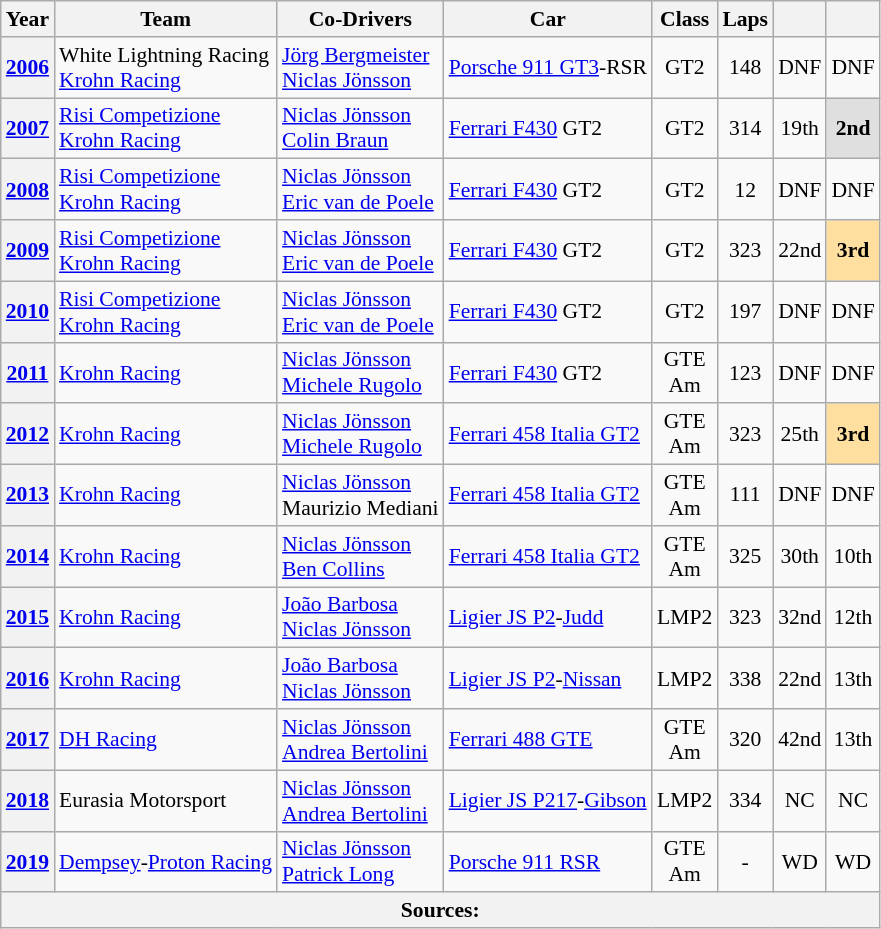<table class="wikitable" style="text-align:center; font-size:90%">
<tr>
<th>Year</th>
<th>Team</th>
<th>Co-Drivers</th>
<th>Car</th>
<th>Class</th>
<th>Laps</th>
<th></th>
<th></th>
</tr>
<tr>
<th><a href='#'>2006</a></th>
<td align="left"> White Lightning Racing<br> <a href='#'>Krohn Racing</a></td>
<td align="left"> <a href='#'>Jörg Bergmeister</a><br> <a href='#'>Niclas Jönsson</a></td>
<td align="left"><a href='#'>Porsche 911 GT3</a>-RSR</td>
<td>GT2</td>
<td>148</td>
<td>DNF</td>
<td>DNF</td>
</tr>
<tr>
<th><a href='#'>2007</a></th>
<td align="left"> <a href='#'>Risi Competizione</a><br> <a href='#'>Krohn Racing</a></td>
<td align="left"> <a href='#'>Niclas Jönsson</a><br> <a href='#'>Colin Braun</a></td>
<td align="left"><a href='#'>Ferrari F430</a> GT2</td>
<td>GT2</td>
<td>314</td>
<td>19th</td>
<td style="background:#DFDFDF;"><strong>2nd</strong></td>
</tr>
<tr>
<th><a href='#'>2008</a></th>
<td align="left"> <a href='#'>Risi Competizione</a><br> <a href='#'>Krohn Racing</a></td>
<td align="left"> <a href='#'>Niclas Jönsson</a><br> <a href='#'>Eric van de Poele</a></td>
<td align="left"><a href='#'>Ferrari F430</a> GT2</td>
<td>GT2</td>
<td>12</td>
<td>DNF</td>
<td>DNF</td>
</tr>
<tr>
<th><a href='#'>2009</a></th>
<td align="left"> <a href='#'>Risi Competizione</a><br> <a href='#'>Krohn Racing</a></td>
<td align="left"> <a href='#'>Niclas Jönsson</a><br> <a href='#'>Eric van de Poele</a></td>
<td align="left"><a href='#'>Ferrari F430</a> GT2</td>
<td>GT2</td>
<td>323</td>
<td>22nd</td>
<td style="background:#FFDF9F;"><strong>3rd</strong></td>
</tr>
<tr>
<th><a href='#'>2010</a></th>
<td align="left"> <a href='#'>Risi Competizione</a><br> <a href='#'>Krohn Racing</a></td>
<td align="left"> <a href='#'>Niclas Jönsson</a><br> <a href='#'>Eric van de Poele</a></td>
<td align="left"><a href='#'>Ferrari F430</a> GT2</td>
<td>GT2</td>
<td>197</td>
<td>DNF</td>
<td>DNF</td>
</tr>
<tr>
<th><a href='#'>2011</a></th>
<td align="left"> <a href='#'>Krohn Racing</a></td>
<td align="left"> <a href='#'>Niclas Jönsson</a><br> <a href='#'>Michele Rugolo</a></td>
<td align="left"><a href='#'>Ferrari F430</a> GT2</td>
<td>GTE<br>Am</td>
<td>123</td>
<td>DNF</td>
<td>DNF</td>
</tr>
<tr>
<th><a href='#'>2012</a></th>
<td align="left"> <a href='#'>Krohn Racing</a></td>
<td align="left"> <a href='#'>Niclas Jönsson</a><br> <a href='#'>Michele Rugolo</a></td>
<td align="left"><a href='#'>Ferrari 458 Italia GT2</a></td>
<td>GTE<br>Am</td>
<td>323</td>
<td>25th</td>
<td style="background:#FFDF9F;"><strong>3rd</strong></td>
</tr>
<tr>
<th><a href='#'>2013</a></th>
<td align="left"> <a href='#'>Krohn Racing</a></td>
<td align="left"> <a href='#'>Niclas Jönsson</a><br> Maurizio Mediani</td>
<td align="left"><a href='#'>Ferrari 458 Italia GT2</a></td>
<td>GTE<br>Am</td>
<td>111</td>
<td>DNF</td>
<td>DNF</td>
</tr>
<tr>
<th><a href='#'>2014</a></th>
<td align="left"> <a href='#'>Krohn Racing</a></td>
<td align="left"> <a href='#'>Niclas Jönsson</a><br> <a href='#'>Ben Collins</a></td>
<td align="left"><a href='#'>Ferrari 458 Italia GT2</a></td>
<td>GTE<br>Am</td>
<td>325</td>
<td>30th</td>
<td>10th</td>
</tr>
<tr>
<th><a href='#'>2015</a></th>
<td align="left"> <a href='#'>Krohn Racing</a></td>
<td align="left"> <a href='#'>João Barbosa</a><br> <a href='#'>Niclas Jönsson</a></td>
<td align="left"><a href='#'>Ligier JS P2</a>-<a href='#'>Judd</a></td>
<td>LMP2</td>
<td>323</td>
<td>32nd</td>
<td>12th</td>
</tr>
<tr>
<th><a href='#'>2016</a></th>
<td align="left"> <a href='#'>Krohn Racing</a></td>
<td align="left"> <a href='#'>João Barbosa</a><br> <a href='#'>Niclas Jönsson</a></td>
<td align="left"><a href='#'>Ligier JS P2</a>-<a href='#'>Nissan</a></td>
<td>LMP2</td>
<td>338</td>
<td>22nd</td>
<td>13th</td>
</tr>
<tr>
<th><a href='#'>2017</a></th>
<td align="left"> <a href='#'>DH Racing</a></td>
<td align="left"> <a href='#'>Niclas Jönsson</a><br> <a href='#'>Andrea Bertolini</a></td>
<td align="left"><a href='#'>Ferrari 488 GTE</a></td>
<td>GTE<br>Am</td>
<td>320</td>
<td>42nd</td>
<td>13th</td>
</tr>
<tr>
<th><a href='#'>2018</a></th>
<td align="left"> Eurasia Motorsport</td>
<td align="left"> <a href='#'>Niclas Jönsson</a><br> <a href='#'>Andrea Bertolini</a></td>
<td align="left"><a href='#'>Ligier JS P217</a>-<a href='#'>Gibson</a></td>
<td>LMP2</td>
<td>334</td>
<td>NC</td>
<td>NC</td>
</tr>
<tr>
<th><a href='#'>2019</a></th>
<td align="left"> <a href='#'>Dempsey</a>-<a href='#'>Proton Racing</a></td>
<td align="left"> <a href='#'>Niclas Jönsson</a><br> <a href='#'>Patrick Long</a></td>
<td align="left"><a href='#'>Porsche 911 RSR</a></td>
<td>GTE<br>Am</td>
<td>-</td>
<td>WD</td>
<td>WD</td>
</tr>
<tr>
<th colspan="8">Sources:</th>
</tr>
</table>
